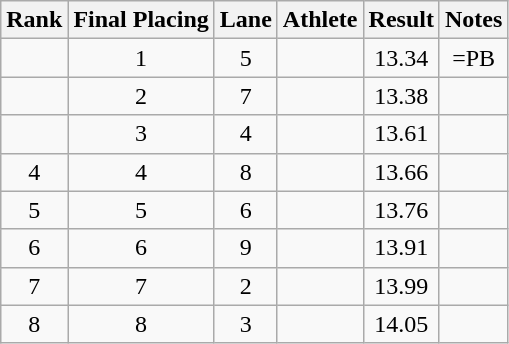<table class="wikitable sortable" style="text-align:center">
<tr>
<th>Rank</th>
<th>Final Placing</th>
<th>Lane</th>
<th>Athlete</th>
<th>Result</th>
<th>Notes</th>
</tr>
<tr>
<td></td>
<td>1</td>
<td>5</td>
<td align=left></td>
<td>13.34</td>
<td>=PB</td>
</tr>
<tr>
<td></td>
<td>2</td>
<td>7</td>
<td align=left></td>
<td>13.38</td>
<td></td>
</tr>
<tr>
<td></td>
<td>3</td>
<td>4</td>
<td align=left></td>
<td>13.61</td>
<td></td>
</tr>
<tr>
<td>4</td>
<td>4</td>
<td>8</td>
<td align=left></td>
<td>13.66</td>
<td></td>
</tr>
<tr>
<td>5</td>
<td>5</td>
<td>6</td>
<td align=left></td>
<td>13.76</td>
<td></td>
</tr>
<tr>
<td>6</td>
<td>6</td>
<td>9</td>
<td align=left></td>
<td>13.91</td>
<td></td>
</tr>
<tr>
<td>7</td>
<td>7</td>
<td>2</td>
<td align=left></td>
<td>13.99</td>
<td></td>
</tr>
<tr>
<td>8</td>
<td>8</td>
<td>3</td>
<td align=left></td>
<td>14.05</td>
<td></td>
</tr>
</table>
